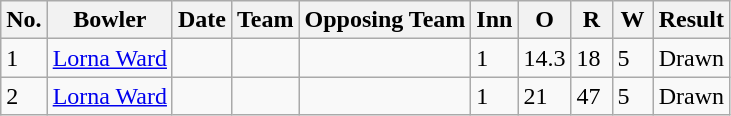<table class="wikitable sortable">
<tr>
<th>No.</th>
<th>Bowler</th>
<th>Date</th>
<th>Team</th>
<th>Opposing Team</th>
<th scope="col" style="width:20px;">Inn</th>
<th scope="col" style="width:20px;">O</th>
<th scope="col" style="width:20px;">R</th>
<th scope="col" style="width:20px;">W</th>
<th>Result</th>
</tr>
<tr>
<td>1</td>
<td><a href='#'>Lorna Ward</a></td>
<td></td>
<td></td>
<td></td>
<td>1</td>
<td>14.3</td>
<td>18</td>
<td>5</td>
<td>Drawn</td>
</tr>
<tr>
<td>2</td>
<td><a href='#'>Lorna Ward</a></td>
<td></td>
<td></td>
<td></td>
<td>1</td>
<td>21</td>
<td>47</td>
<td>5</td>
<td>Drawn</td>
</tr>
</table>
